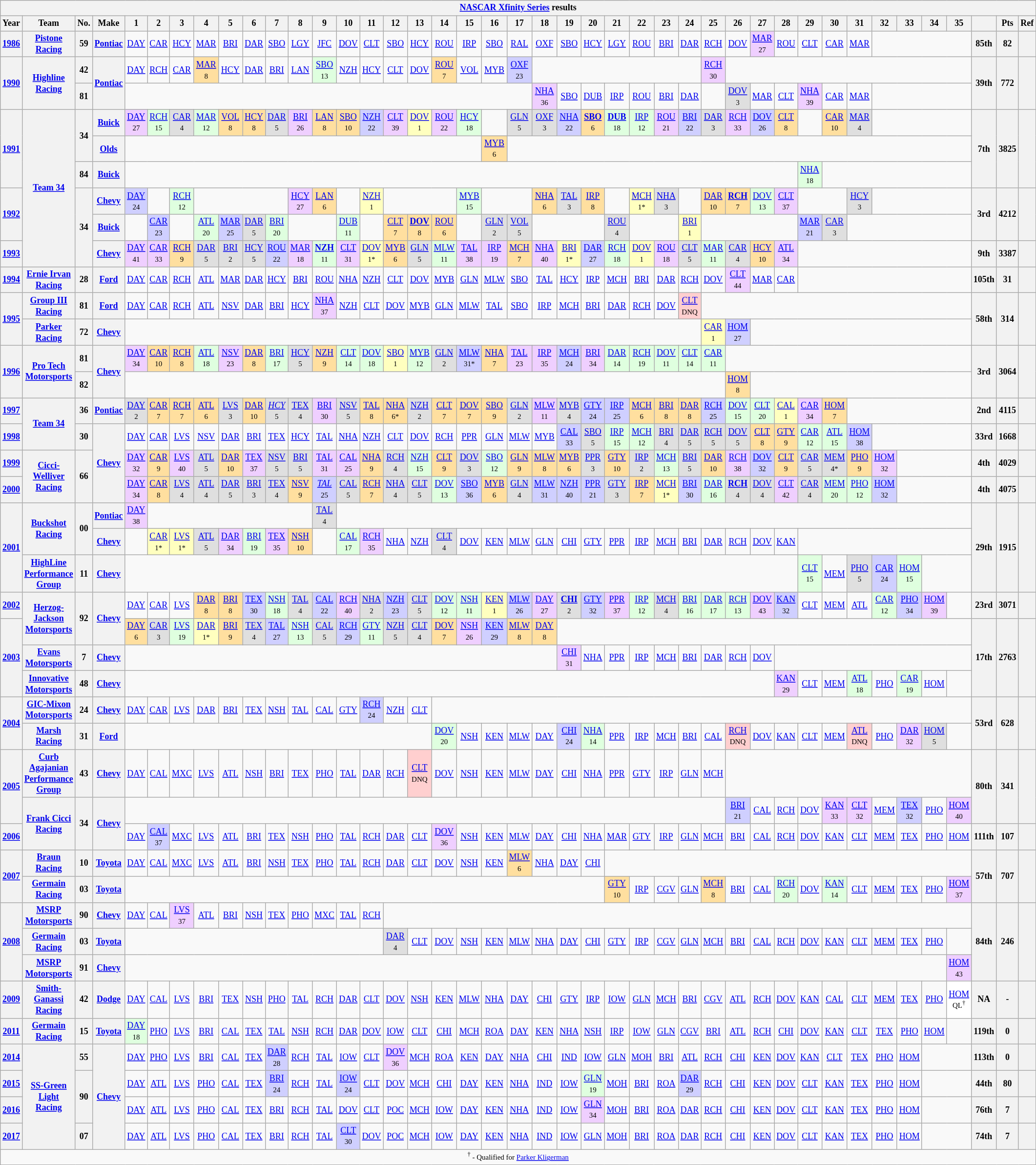<table class="wikitable" style="text-align:center; font-size:75%">
<tr>
<th colspan=42><a href='#'>NASCAR Xfinity Series</a> results</th>
</tr>
<tr>
<th>Year</th>
<th>Team</th>
<th>No.</th>
<th>Make</th>
<th>1</th>
<th>2</th>
<th>3</th>
<th>4</th>
<th>5</th>
<th>6</th>
<th>7</th>
<th>8</th>
<th>9</th>
<th>10</th>
<th>11</th>
<th>12</th>
<th>13</th>
<th>14</th>
<th>15</th>
<th>16</th>
<th>17</th>
<th>18</th>
<th>19</th>
<th>20</th>
<th>21</th>
<th>22</th>
<th>23</th>
<th>24</th>
<th>25</th>
<th>26</th>
<th>27</th>
<th>28</th>
<th>29</th>
<th>30</th>
<th>31</th>
<th>32</th>
<th>33</th>
<th>34</th>
<th>35</th>
<th></th>
<th>Pts</th>
<th>Ref</th>
</tr>
<tr>
<th><a href='#'>1986</a></th>
<th><a href='#'>Pistone Racing</a></th>
<th>59</th>
<th><a href='#'>Pontiac</a></th>
<td><a href='#'>DAY</a></td>
<td><a href='#'>CAR</a></td>
<td><a href='#'>HCY</a></td>
<td><a href='#'>MAR</a></td>
<td><a href='#'>BRI</a></td>
<td><a href='#'>DAR</a></td>
<td><a href='#'>SBO</a></td>
<td><a href='#'>LGY</a></td>
<td><a href='#'>JFC</a></td>
<td><a href='#'>DOV</a></td>
<td><a href='#'>CLT</a></td>
<td><a href='#'>SBO</a></td>
<td><a href='#'>HCY</a></td>
<td><a href='#'>ROU</a></td>
<td><a href='#'>IRP</a></td>
<td><a href='#'>SBO</a></td>
<td><a href='#'>RAL</a></td>
<td><a href='#'>OXF</a></td>
<td><a href='#'>SBO</a></td>
<td><a href='#'>HCY</a></td>
<td><a href='#'>LGY</a></td>
<td><a href='#'>ROU</a></td>
<td><a href='#'>BRI</a></td>
<td><a href='#'>DAR</a></td>
<td><a href='#'>RCH</a></td>
<td><a href='#'>DOV</a></td>
<td style="background:#EFCFFF;"><a href='#'>MAR</a><br><small>27</small></td>
<td><a href='#'>ROU</a></td>
<td><a href='#'>CLT</a></td>
<td><a href='#'>CAR</a></td>
<td><a href='#'>MAR</a></td>
<td colspan=4></td>
<th>85th</th>
<th>82</th>
<th></th>
</tr>
<tr>
<th rowspan=2><a href='#'>1990</a></th>
<th rowspan=2><a href='#'>Highline Racing</a></th>
<th>42</th>
<th rowspan=2><a href='#'>Pontiac</a></th>
<td><a href='#'>DAY</a></td>
<td><a href='#'>RCH</a></td>
<td><a href='#'>CAR</a></td>
<td style="background:#FFDF9F;"><a href='#'>MAR</a><br><small>8</small></td>
<td><a href='#'>HCY</a></td>
<td><a href='#'>DAR</a></td>
<td><a href='#'>BRI</a></td>
<td><a href='#'>LAN</a></td>
<td style="background:#DFFFDF;"><a href='#'>SBO</a><br><small>13</small></td>
<td><a href='#'>NZH</a></td>
<td><a href='#'>HCY</a></td>
<td><a href='#'>CLT</a></td>
<td><a href='#'>DOV</a></td>
<td style="background:#FFDF9F;"><a href='#'>ROU</a><br><small>7</small></td>
<td><a href='#'>VOL</a></td>
<td><a href='#'>MYB</a></td>
<td style="background:#CFCFFF;"><a href='#'>OXF</a><br><small>23</small></td>
<td colspan=7></td>
<td style="background:#EFCFFF;"><a href='#'>RCH</a><br><small>30</small></td>
<td colspan=10></td>
<th rowspan=2>39th</th>
<th rowspan=2>772</th>
<th rowspan=2></th>
</tr>
<tr>
<th>81</th>
<td colspan=17></td>
<td style="background:#EFCFFF;"><a href='#'>NHA</a><br><small>36</small></td>
<td><a href='#'>SBO</a></td>
<td><a href='#'>DUB</a></td>
<td><a href='#'>IRP</a></td>
<td><a href='#'>ROU</a></td>
<td><a href='#'>BRI</a></td>
<td><a href='#'>DAR</a></td>
<td></td>
<td style="background:#DFDFDF;"><a href='#'>DOV</a><br><small>3</small></td>
<td><a href='#'>MAR</a></td>
<td><a href='#'>CLT</a></td>
<td style="background:#EFCFFF;"><a href='#'>NHA</a><br><small>39</small></td>
<td><a href='#'>CAR</a></td>
<td><a href='#'>MAR</a></td>
<td colspan=4></td>
</tr>
<tr>
<th rowspan=3><a href='#'>1991</a></th>
<th rowspan=6><a href='#'>Team 34</a></th>
<th rowspan=2>34</th>
<th><a href='#'>Buick</a></th>
<td style="background:#EFCFFF;"><a href='#'>DAY</a><br><small>27</small></td>
<td style="background:#DFFFDF;"><a href='#'>RCH</a><br><small>15</small></td>
<td style="background:#DFDFDF;"><a href='#'>CAR</a><br><small>4</small></td>
<td style="background:#DFFFDF;"><a href='#'>MAR</a><br><small>12</small></td>
<td style="background:#FFDF9F;"><a href='#'>VOL</a><br><small>8</small></td>
<td style="background:#FFDF9F;"><a href='#'>HCY</a><br><small>8</small></td>
<td style="background:#DFDFDF;"><a href='#'>DAR</a><br><small>5</small></td>
<td style="background:#EFCFFF;"><a href='#'>BRI</a><br><small>26</small></td>
<td style="background:#FFDF9F;"><a href='#'>LAN</a><br><small>8</small></td>
<td style="background:#FFDF9F;"><a href='#'>SBO</a><br><small>10</small></td>
<td style="background:#CFCFFF;"><a href='#'>NZH</a><br><small>22</small></td>
<td style="background:#EFCFFF;"><a href='#'>CLT</a><br><small>39</small></td>
<td style="background:#FFFFBF;"><a href='#'>DOV</a><br><small>1</small></td>
<td style="background:#EFCFFF;"><a href='#'>ROU</a><br><small>22</small></td>
<td style="background:#DFFFDF;"><a href='#'>HCY</a><br><small>18</small></td>
<td></td>
<td style="background:#DFDFDF;"><a href='#'>GLN</a><br><small>5</small></td>
<td style="background:#DFDFDF;"><a href='#'>OXF</a><br><small>3</small></td>
<td style="background:#CFCFFF;"><a href='#'>NHA</a><br><small>22</small></td>
<td style="background:#FFDF9F;"><strong><a href='#'>SBO</a></strong><br><small>6</small></td>
<td style="background:#DFFFDF;"><strong><a href='#'>DUB</a></strong><br><small>18</small></td>
<td style="background:#DFFFDF;"><a href='#'>IRP</a><br><small>12</small></td>
<td style="background:#EFCFFF;"><a href='#'>ROU</a><br><small>21</small></td>
<td style="background:#CFCFFF;"><a href='#'>BRI</a><br><small>22</small></td>
<td style="background:#DFDFDF;"><a href='#'>DAR</a><br><small>3</small></td>
<td style="background:#EFCFFF;"><a href='#'>RCH</a><br><small>33</small></td>
<td style="background:#CFCFFF;"><a href='#'>DOV</a><br><small>26</small></td>
<td style="background:#FFDF9F;"><a href='#'>CLT</a><br><small>8</small></td>
<td></td>
<td style="background:#FFDF9F;"><a href='#'>CAR</a><br><small>10</small></td>
<td style="background:#DFDFDF;"><a href='#'>MAR</a><br><small>4</small></td>
<td colspan=4></td>
<th rowspan=3>7th</th>
<th rowspan=3>3825</th>
<th rowspan=3></th>
</tr>
<tr>
<th><a href='#'>Olds</a></th>
<td colspan=15></td>
<td style="background:#FFDF9F;"><a href='#'>MYB</a><br><small>6</small></td>
<td colspan=19></td>
</tr>
<tr>
<th>84</th>
<th><a href='#'>Buick</a></th>
<td colspan=28></td>
<td style="background:#DFFFDF;"><a href='#'>NHA</a><br><small>18</small></td>
<td colspan=6></td>
</tr>
<tr>
<th rowspan=2><a href='#'>1992</a></th>
<th rowspan=3>34</th>
<th><a href='#'>Chevy</a></th>
<td style="background:#CFCFFF;"><a href='#'>DAY</a><br><small>24</small></td>
<td></td>
<td style="background:#DFFFDF;"><a href='#'>RCH</a><br><small>12</small></td>
<td colspan=4></td>
<td style="background:#EFCFFF;"><a href='#'>HCY</a><br><small>27</small></td>
<td style="background:#FFDF9F;"><a href='#'>LAN</a><br><small>6</small></td>
<td></td>
<td style="background:#FFFFBF;"><a href='#'>NZH</a><br><small>1</small></td>
<td colspan=3></td>
<td style="background:#DFFFDF;"><a href='#'>MYB</a><br><small>15</small></td>
<td colspan=2></td>
<td style="background:#FFDF9F;"><a href='#'>NHA</a><br><small>6</small></td>
<td style="background:#DFDFDF;"><a href='#'>TAL</a><br><small>3</small></td>
<td style="background:#FFDF9F;"><a href='#'>IRP</a><br><small>8</small></td>
<td></td>
<td style="background:#FFFFBF;"><a href='#'>MCH</a><br><small>1*</small></td>
<td style="background:#DFDFDF;"><a href='#'>NHA</a><br><small>3</small></td>
<td></td>
<td style="background:#FFDF9F;"><a href='#'>DAR</a><br><small>10</small></td>
<td style="background:#FFDF9F;"><strong><a href='#'>RCH</a></strong><br><small>7</small></td>
<td style="background:#DFFFDF;"><a href='#'>DOV</a><br><small>13</small></td>
<td style="background:#EFCFFF;"><a href='#'>CLT</a><br><small>37</small></td>
<td colspan=2></td>
<td style="background:#DFDFDF;"><a href='#'>HCY</a><br><small>3</small></td>
<td colspan=4></td>
<th rowspan=2>3rd</th>
<th rowspan=2>4212</th>
<th rowspan=2></th>
</tr>
<tr>
<th><a href='#'>Buick</a></th>
<td></td>
<td style="background:#CFCFFF;"><a href='#'>CAR</a><br><small>23</small></td>
<td></td>
<td style="background:#DFFFDF;"><a href='#'>ATL</a><br><small>20</small></td>
<td style="background:#CFCFFF;"><a href='#'>MAR</a><br><small>25</small></td>
<td style="background:#DFDFDF;"><a href='#'>DAR</a><br><small>5</small></td>
<td style="background:#DFFFDF;"><a href='#'>BRI</a><br><small>20</small></td>
<td colspan=2></td>
<td style="background:#DFFFDF;"><a href='#'>DUB</a><br><small>11</small></td>
<td></td>
<td style="background:#FFDF9F;"><a href='#'>CLT</a><br><small>7</small></td>
<td style="background:#FFDF9F;"><strong><a href='#'>DOV</a></strong><br><small>8</small></td>
<td style="background:#FFDF9F;"><a href='#'>ROU</a><br><small>6</small></td>
<td></td>
<td style="background:#DFDFDF;"><a href='#'>GLN</a><br><small>2</small></td>
<td style="background:#DFDFDF;"><a href='#'>VOL</a><br><small>5</small></td>
<td colspan=3></td>
<td style="background:#DFDFDF;"><a href='#'>ROU</a><br><small>4</small></td>
<td colspan=2></td>
<td style="background:#FFFFBF;"><a href='#'>BRI</a><br><small>1</small></td>
<td colspan=4></td>
<td style="background:#CFCFFF;"><a href='#'>MAR</a><br><small>21</small></td>
<td style="background:#DFDFDF;"><a href='#'>CAR</a><br><small>3</small></td>
<td colspan=5></td>
</tr>
<tr>
<th><a href='#'>1993</a></th>
<th><a href='#'>Chevy</a></th>
<td style="background:#EFCFFF;"><a href='#'>DAY</a><br><small>41</small></td>
<td style="background:#EFCFFF;"><a href='#'>CAR</a><br><small>33</small></td>
<td style="background:#FFDF9F;"><a href='#'>RCH</a><br><small>9</small></td>
<td style="background:#DFDFDF;"><a href='#'>DAR</a><br><small>5</small></td>
<td style="background:#DFDFDF;"><a href='#'>BRI</a><br><small>2</small></td>
<td style="background:#DFDFDF;"><a href='#'>HCY</a><br><small>5</small></td>
<td style="background:#CFCFFF;"><a href='#'>ROU</a><br><small>22</small></td>
<td style="background:#EFCFFF;"><a href='#'>MAR</a><br><small>18</small></td>
<td style="background:#DFFFDF;"><strong><a href='#'>NZH</a></strong><br><small>11</small></td>
<td style="background:#EFCFFF;"><a href='#'>CLT</a><br><small>31</small></td>
<td style="background:#FFFFBF;"><a href='#'>DOV</a><br><small>1*</small></td>
<td style="background:#FFDF9F;"><a href='#'>MYB</a><br><small>6</small></td>
<td style="background:#DFDFDF;"><a href='#'>GLN</a><br><small>5</small></td>
<td style="background:#DFFFDF;"><a href='#'>MLW</a><br><small>11</small></td>
<td style="background:#EFCFFF;"><a href='#'>TAL</a><br><small>38</small></td>
<td style="background:#EFCFFF;"><a href='#'>IRP</a><br><small>19</small></td>
<td style="background:#FFDF9F;"><a href='#'>MCH</a><br><small>7</small></td>
<td style="background:#EFCFFF;"><a href='#'>NHA</a><br><small>40</small></td>
<td style="background:#FFFFBF;"><a href='#'>BRI</a><br><small>1*</small></td>
<td style="background:#CFCFFF;"><a href='#'>DAR</a><br><small>27</small></td>
<td style="background:#DFFFDF;"><a href='#'>RCH</a><br><small>18</small></td>
<td style="background:#FFFFBF;"><a href='#'>DOV</a><br><small>1</small></td>
<td style="background:#EFCFFF;"><a href='#'>ROU</a><br><small>18</small></td>
<td style="background:#DFDFDF;"><a href='#'>CLT</a><br><small>5</small></td>
<td style="background:#DFFFDF;"><a href='#'>MAR</a><br><small>11</small></td>
<td style="background:#DFDFDF;"><a href='#'>CAR</a><br><small>4</small></td>
<td style="background:#FFDF9F;"><a href='#'>HCY</a><br><small>10</small></td>
<td style="background:#EFCFFF;"><a href='#'>ATL</a><br><small>34</small></td>
<td colspan=7></td>
<th>9th</th>
<th>3387</th>
<th></th>
</tr>
<tr>
<th><a href='#'>1994</a></th>
<th><a href='#'>Ernie Irvan Racing</a></th>
<th>28</th>
<th><a href='#'>Ford</a></th>
<td><a href='#'>DAY</a></td>
<td><a href='#'>CAR</a></td>
<td><a href='#'>RCH</a></td>
<td><a href='#'>ATL</a></td>
<td><a href='#'>MAR</a></td>
<td><a href='#'>DAR</a></td>
<td><a href='#'>HCY</a></td>
<td><a href='#'>BRI</a></td>
<td><a href='#'>ROU</a></td>
<td><a href='#'>NHA</a></td>
<td><a href='#'>NZH</a></td>
<td><a href='#'>CLT</a></td>
<td><a href='#'>DOV</a></td>
<td><a href='#'>MYB</a></td>
<td><a href='#'>GLN</a></td>
<td><a href='#'>MLW</a></td>
<td><a href='#'>SBO</a></td>
<td><a href='#'>TAL</a></td>
<td><a href='#'>HCY</a></td>
<td><a href='#'>IRP</a></td>
<td><a href='#'>MCH</a></td>
<td><a href='#'>BRI</a></td>
<td><a href='#'>DAR</a></td>
<td><a href='#'>RCH</a></td>
<td><a href='#'>DOV</a></td>
<td style="background:#EFCFFF;"><a href='#'>CLT</a><br><small>44</small></td>
<td><a href='#'>MAR</a></td>
<td><a href='#'>CAR</a></td>
<td colspan=7></td>
<th>105th</th>
<th>31</th>
<th></th>
</tr>
<tr>
<th rowspan=2><a href='#'>1995</a></th>
<th><a href='#'>Group III Racing</a></th>
<th>81</th>
<th><a href='#'>Ford</a></th>
<td><a href='#'>DAY</a></td>
<td><a href='#'>CAR</a></td>
<td><a href='#'>RCH</a></td>
<td><a href='#'>ATL</a></td>
<td><a href='#'>NSV</a></td>
<td><a href='#'>DAR</a></td>
<td><a href='#'>BRI</a></td>
<td><a href='#'>HCY</a></td>
<td style="background:#EFCFFF;"><a href='#'>NHA</a><br><small>37</small></td>
<td><a href='#'>NZH</a></td>
<td><a href='#'>CLT</a></td>
<td><a href='#'>DOV</a></td>
<td><a href='#'>MYB</a></td>
<td><a href='#'>GLN</a></td>
<td><a href='#'>MLW</a></td>
<td><a href='#'>TAL</a></td>
<td><a href='#'>SBO</a></td>
<td><a href='#'>IRP</a></td>
<td><a href='#'>MCH</a></td>
<td><a href='#'>BRI</a></td>
<td><a href='#'>DAR</a></td>
<td><a href='#'>RCH</a></td>
<td><a href='#'>DOV</a></td>
<td style="background:#FFCFCF;"><a href='#'>CLT</a><br><small>DNQ</small></td>
<td colspan=11></td>
<th rowspan=2>58th</th>
<th rowspan=2>314</th>
<th rowspan=2></th>
</tr>
<tr>
<th><a href='#'>Parker Racing</a></th>
<th>72</th>
<th><a href='#'>Chevy</a></th>
<td colspan=24></td>
<td style="background:#FFFFBF;"><a href='#'>CAR</a><br><small>1</small></td>
<td style="background:#CFCFFF;"><a href='#'>HOM</a><br><small>27</small></td>
<td colspan=9></td>
</tr>
<tr>
<th rowspan=2><a href='#'>1996</a></th>
<th rowspan=2><a href='#'>Pro Tech Motorsports</a></th>
<th>81</th>
<th rowspan=2><a href='#'>Chevy</a></th>
<td style="background:#EFCFFF;"><a href='#'>DAY</a><br><small>34</small></td>
<td style="background:#FFDF9F;"><a href='#'>CAR</a><br><small>10</small></td>
<td style="background:#FFDF9F;"><a href='#'>RCH</a><br><small>8</small></td>
<td style="background:#DFFFDF;"><a href='#'>ATL</a><br><small>18</small></td>
<td style="background:#EFCFFF;"><a href='#'>NSV</a><br><small>23</small></td>
<td style="background:#FFDF9F;"><a href='#'>DAR</a><br><small>8</small></td>
<td style="background:#DFFFDF;"><a href='#'>BRI</a><br><small>17</small></td>
<td style="background:#DFDFDF;"><a href='#'>HCY</a><br><small>5</small></td>
<td style="background:#FFDF9F;"><a href='#'>NZH</a><br><small>9</small></td>
<td style="background:#DFFFDF;"><a href='#'>CLT</a><br><small>14</small></td>
<td style="background:#DFFFDF;"><a href='#'>DOV</a><br><small>18</small></td>
<td style="background:#FFFFBF;"><a href='#'>SBO</a><br><small>1</small></td>
<td style="background:#DFFFDF;"><a href='#'>MYB</a><br><small>12</small></td>
<td style="background:#DFDFDF;"><a href='#'>GLN</a><br><small>2</small></td>
<td style="background:#CFCFFF;"><a href='#'>MLW</a><br><small>31*</small></td>
<td style="background:#FFDF9F;"><a href='#'>NHA</a><br><small>7</small></td>
<td style="background:#EFCFFF;"><a href='#'>TAL</a><br><small>23</small></td>
<td style="background:#EFCFFF;"><a href='#'>IRP</a><br><small>35</small></td>
<td style="background:#CFCFFF;"><a href='#'>MCH</a><br><small>24</small></td>
<td style="background:#EFCFFF;"><a href='#'>BRI</a><br><small>34</small></td>
<td style="background:#DFFFDF;"><a href='#'>DAR</a><br><small>14</small></td>
<td style="background:#DFFFDF;"><a href='#'>RCH</a><br><small>19</small></td>
<td style="background:#DFFFDF;"><a href='#'>DOV</a><br><small>11</small></td>
<td style="background:#DFFFDF;"><a href='#'>CLT</a><br><small>14</small></td>
<td style="background:#DFFFDF;"><a href='#'>CAR</a><br><small>11</small></td>
<td colspan=10></td>
<th rowspan=2>3rd</th>
<th rowspan=2>3064</th>
<th rowspan=2></th>
</tr>
<tr>
<th>82</th>
<td colspan=25></td>
<td style="background:#FFDF9F;"><a href='#'>HOM</a><br><small>8</small></td>
<td colspan=9></td>
</tr>
<tr>
<th><a href='#'>1997</a></th>
<th rowspan=2><a href='#'>Team 34</a></th>
<th>36</th>
<th><a href='#'>Pontiac</a></th>
<td style="background:#DFDFDF;"><a href='#'>DAY</a><br><small>2</small></td>
<td style="background:#FFDF9F;"><a href='#'>CAR</a><br><small>7</small></td>
<td style="background:#FFDF9F;"><a href='#'>RCH</a><br><small>7</small></td>
<td style="background:#FFDF9F;"><a href='#'>ATL</a><br><small>6</small></td>
<td style="background:#DFDFDF;"><a href='#'>LVS</a><br><small>3</small></td>
<td style="background:#FFDF9F;"><a href='#'>DAR</a><br><small>10</small></td>
<td style="background:#DFDFDF;"><em><a href='#'>HCY</a></em><br><small>5</small></td>
<td style="background:#DFDFDF;"><a href='#'>TEX</a><br><small>4</small></td>
<td style="background:#EFCFFF;"><a href='#'>BRI</a><br><small>30</small></td>
<td style="background:#DFDFDF;"><a href='#'>NSV</a><br><small>5</small></td>
<td style="background:#FFDF9F;"><a href='#'>TAL</a><br><small>8</small></td>
<td style="background:#FFDF9F;"><a href='#'>NHA</a><br><small>6*</small></td>
<td style="background:#DFDFDF;"><a href='#'>NZH</a><br><small>2</small></td>
<td style="background:#FFDF9F;"><a href='#'>CLT</a><br><small>7</small></td>
<td style="background:#FFDF9F;"><a href='#'>DOV</a><br><small>7</small></td>
<td style="background:#FFDF9F;"><a href='#'>SBO</a><br><small>9</small></td>
<td style="background:#DFDFDF;"><a href='#'>GLN</a><br><small>2</small></td>
<td style="background:#EFCFFF;"><a href='#'>MLW</a><br><small>11</small></td>
<td style="background:#DFDFDF;"><a href='#'>MYB</a><br><small>4</small></td>
<td style="background:#CFCFFF;"><a href='#'>GTY</a><br><small>24</small></td>
<td style="background:#CFCFFF;"><a href='#'>IRP</a><br><small>25</small></td>
<td style="background:#FFDF9F;"><a href='#'>MCH</a><br><small>6</small></td>
<td style="background:#FFDF9F;"><a href='#'>BRI</a><br><small>8</small></td>
<td style="background:#FFDF9F;"><a href='#'>DAR</a><br><small>8</small></td>
<td style="background:#CFCFFF;"><a href='#'>RCH</a><br><small>25</small></td>
<td style="background:#DFFFDF;"><a href='#'>DOV</a><br><small>15</small></td>
<td style="background:#DFFFDF;"><a href='#'>CLT</a><br><small>20</small></td>
<td style="background:#FFFFBF;"><a href='#'>CAL</a><br><small>1</small></td>
<td style="background:#EFCFFF;"><a href='#'>CAR</a><br><small>34</small></td>
<td style="background:#FFDF9F;"><a href='#'>HOM</a><br><small>7</small></td>
<td colspan=5></td>
<th>2nd</th>
<th>4115</th>
<th></th>
</tr>
<tr>
<th><a href='#'>1998</a></th>
<th>30</th>
<th rowspan=3><a href='#'>Chevy</a></th>
<td><a href='#'>DAY</a></td>
<td><a href='#'>CAR</a></td>
<td><a href='#'>LVS</a></td>
<td><a href='#'>NSV</a></td>
<td><a href='#'>DAR</a></td>
<td><a href='#'>BRI</a></td>
<td><a href='#'>TEX</a></td>
<td><a href='#'>HCY</a></td>
<td><a href='#'>TAL</a></td>
<td><a href='#'>NHA</a></td>
<td><a href='#'>NZH</a></td>
<td><a href='#'>CLT</a></td>
<td><a href='#'>DOV</a></td>
<td><a href='#'>RCH</a></td>
<td><a href='#'>PPR</a></td>
<td><a href='#'>GLN</a></td>
<td><a href='#'>MLW</a></td>
<td><a href='#'>MYB</a></td>
<td style="background:#CFCFFF;"><a href='#'>CAL</a><br><small>33</small></td>
<td style="background:#DFDFDF;"><a href='#'>SBO</a><br><small>5</small></td>
<td style="background:#DFFFDF;"><a href='#'>IRP</a><br><small>15</small></td>
<td style="background:#DFFFDF;"><a href='#'>MCH</a><br><small>12</small></td>
<td style="background:#DFDFDF;"><a href='#'>BRI</a><br><small>4</small></td>
<td style="background:#DFDFDF;"><a href='#'>DAR</a><br><small>5</small></td>
<td style="background:#DFDFDF;"><a href='#'>RCH</a><br><small>5</small></td>
<td style="background:#DFDFDF;"><a href='#'>DOV</a><br><small>5</small></td>
<td style="background:#FFDF9F;"><a href='#'>CLT</a><br><small>8</small></td>
<td style="background:#FFDF9F;"><a href='#'>GTY</a><br><small>9</small></td>
<td style="background:#DFFFDF;"><a href='#'>CAR</a><br><small>12</small></td>
<td style="background:#DFFFDF;"><a href='#'>ATL</a><br><small>15</small></td>
<td style="background:#CFCFFF;"><a href='#'>HOM</a><br><small>38</small></td>
<td colspan=4></td>
<th>33rd</th>
<th>1668</th>
<th></th>
</tr>
<tr>
<th><a href='#'>1999</a></th>
<th rowspan=2><a href='#'>Cicci-Welliver Racing</a></th>
<th rowspan=2>66</th>
<td style="background:#EFCFFF;"><a href='#'>DAY</a><br><small>32</small></td>
<td style="background:#FFDF9F;"><a href='#'>CAR</a><br><small>9</small></td>
<td style="background:#EFCFFF;"><a href='#'>LVS</a><br><small>40</small></td>
<td style="background:#DFDFDF;"><a href='#'>ATL</a><br><small>5</small></td>
<td style="background:#FFDF9F;"><a href='#'>DAR</a><br><small>10</small></td>
<td style="background:#EFCFFF;"><a href='#'>TEX</a><br><small>37</small></td>
<td style="background:#DFDFDF;"><a href='#'>NSV</a><br><small>5</small></td>
<td style="background:#DFDFDF;"><a href='#'>BRI</a><br><small>5</small></td>
<td style="background:#EFCFFF;"><a href='#'>TAL</a><br><small>31</small></td>
<td style="background:#EFCFFF;"><a href='#'>CAL</a><br><small>25</small></td>
<td style="background:#FFDF9F;"><a href='#'>NHA</a><br><small>9</small></td>
<td style="background:#DFDFDF;"><a href='#'>RCH</a><br><small>4</small></td>
<td style="background:#DFFFDF;"><a href='#'>NZH</a><br><small>15</small></td>
<td style="background:#FFDF9F;"><a href='#'>CLT</a><br><small>9</small></td>
<td style="background:#DFDFDF;"><a href='#'>DOV</a><br><small>3</small></td>
<td style="background:#DFFFDF;"><a href='#'>SBO</a><br><small>12</small></td>
<td style="background:#FFDF9F;"><a href='#'>GLN</a><br><small>9</small></td>
<td style="background:#FFDF9F;"><a href='#'>MLW</a><br><small>8</small></td>
<td style="background:#FFDF9F;"><a href='#'>MYB</a><br><small>6</small></td>
<td style="background:#DFDFDF;"><a href='#'>PPR</a><br><small>3</small></td>
<td style="background:#FFDF9F;"><a href='#'>GTY</a><br><small>10</small></td>
<td style="background:#DFDFDF;"><a href='#'>IRP</a><br><small>2</small></td>
<td style="background:#DFFFDF;"><a href='#'>MCH</a><br><small>13</small></td>
<td style="background:#DFDFDF;"><a href='#'>BRI</a><br><small>5</small></td>
<td style="background:#FFDF9F;"><a href='#'>DAR</a><br><small>10</small></td>
<td style="background:#EFCFFF;"><a href='#'>RCH</a><br><small>38</small></td>
<td style="background:#CFCFFF;"><a href='#'>DOV</a><br><small>32</small></td>
<td style="background:#FFDF9F;"><a href='#'>CLT</a><br><small>9</small></td>
<td style="background:#DFDFDF;"><a href='#'>CAR</a><br><small>5</small></td>
<td style="background:#DFDFDF;"><a href='#'>MEM</a><br><small>4*</small></td>
<td style="background:#FFDF9F;"><a href='#'>PHO</a><br><small>9</small></td>
<td style="background:#EFCFFF;"><a href='#'>HOM</a><br><small>32</small></td>
<td colspan=3></td>
<th>4th</th>
<th>4029</th>
<th></th>
</tr>
<tr>
<th><a href='#'>2000</a></th>
<td style="background:#EFCFFF;"><a href='#'>DAY</a><br><small>34</small></td>
<td style="background:#FFDF9F;"><a href='#'>CAR</a><br><small>8</small></td>
<td style="background:#DFDFDF;"><a href='#'>LVS</a><br><small>4</small></td>
<td style="background:#DFDFDF;"><a href='#'>ATL</a><br><small>4</small></td>
<td style="background:#DFDFDF;"><a href='#'>DAR</a><br><small>5</small></td>
<td style="background:#DFDFDF;"><a href='#'>BRI</a><br><small>3</small></td>
<td style="background:#DFDFDF;"><a href='#'>TEX</a><br><small>4</small></td>
<td style="background:#FFDF9F;"><a href='#'>NSV</a><br><small>9</small></td>
<td style="background:#CFCFFF;"><em><a href='#'>TAL</a></em><br><small>25</small></td>
<td style="background:#DFDFDF;"><a href='#'>CAL</a><br><small>5</small></td>
<td style="background:#FFDF9F;"><a href='#'>RCH</a><br><small>7</small></td>
<td style="background:#DFDFDF;"><a href='#'>NHA</a><br><small>4</small></td>
<td style="background:#DFDFDF;"><a href='#'>CLT</a><br><small>5</small></td>
<td style="background:#DFFFDF;"><a href='#'>DOV</a><br><small>13</small></td>
<td style="background:#CFCFFF;"><a href='#'>SBO</a><br><small>36</small></td>
<td style="background:#FFDF9F;"><a href='#'>MYB</a><br><small>6</small></td>
<td style="background:#DFDFDF;"><a href='#'>GLN</a><br><small>4</small></td>
<td style="background:#CFCFFF;"><a href='#'>MLW</a><br><small>31</small></td>
<td style="background:#CFCFFF;"><a href='#'>NZH</a><br><small>40</small></td>
<td style="background:#CFCFFF;"><a href='#'>PPR</a><br><small>21</small></td>
<td style="background:#DFDFDF;"><a href='#'>GTY</a><br><small>3</small></td>
<td style="background:#FFDF9F;"><a href='#'>IRP</a><br><small>7</small></td>
<td style="background:#FFFFBF;"><a href='#'>MCH</a><br><small>1*</small></td>
<td style="background:#CFCFFF;"><a href='#'>BRI</a><br><small>30</small></td>
<td style="background:#DFFFDF;"><a href='#'>DAR</a><br><small>16</small></td>
<td style="background:#DFDFDF;"><strong><a href='#'>RCH</a></strong><br><small>4</small></td>
<td style="background:#DFDFDF;"><a href='#'>DOV</a><br><small>4</small></td>
<td style="background:#EFCFFF;"><a href='#'>CLT</a><br><small>42</small></td>
<td style="background:#DFDFDF;"><a href='#'>CAR</a><br><small>4</small></td>
<td style="background:#DFFFDF;"><a href='#'>MEM</a><br><small>20</small></td>
<td style="background:#DFFFDF;"><a href='#'>PHO</a><br><small>12</small></td>
<td style="background:#CFCFFF;"><a href='#'>HOM</a><br><small>32</small></td>
<td colspan=3></td>
<th>4th</th>
<th>4075</th>
<th></th>
</tr>
<tr>
<th rowspan=3><a href='#'>2001</a></th>
<th rowspan=2><a href='#'>Buckshot Racing</a></th>
<th rowspan=2>00</th>
<th><a href='#'>Pontiac</a></th>
<td style="background:#EFCFFF;"><a href='#'>DAY</a><br><small>38</small></td>
<td colspan=7></td>
<td style="background:#DFDFDF;"><a href='#'>TAL</a><br><small>4</small></td>
<td colspan=26></td>
<th rowspan=3>29th</th>
<th rowspan=3>1915</th>
<th rowspan=3></th>
</tr>
<tr>
<th><a href='#'>Chevy</a></th>
<td></td>
<td style="background:#FFFFBF;"><a href='#'>CAR</a><br><small>1*</small></td>
<td style="background:#FFFFBF;"><a href='#'>LVS</a><br><small>1*</small></td>
<td style="background:#DFDFDF;"><a href='#'>ATL</a><br><small>5</small></td>
<td style="background:#EFCFFF;"><a href='#'>DAR</a><br><small>34</small></td>
<td style="background:#DFFFDF;"><a href='#'>BRI</a><br><small>19</small></td>
<td style="background:#EFCFFF;"><a href='#'>TEX</a><br><small>35</small></td>
<td style="background:#FFDF9F;"><a href='#'>NSH</a><br><small>10</small></td>
<td></td>
<td style="background:#DFFFDF;"><a href='#'>CAL</a><br><small>17</small></td>
<td style="background:#EFCFFF;"><a href='#'>RCH</a><br><small>35</small></td>
<td><a href='#'>NHA</a></td>
<td><a href='#'>NZH</a></td>
<td style="background:#DFDFDF;"><a href='#'>CLT</a><br><small>4</small></td>
<td><a href='#'>DOV</a></td>
<td><a href='#'>KEN</a></td>
<td><a href='#'>MLW</a></td>
<td><a href='#'>GLN</a></td>
<td><a href='#'>CHI</a></td>
<td><a href='#'>GTY</a></td>
<td><a href='#'>PPR</a></td>
<td><a href='#'>IRP</a></td>
<td><a href='#'>MCH</a></td>
<td><a href='#'>BRI</a></td>
<td><a href='#'>DAR</a></td>
<td><a href='#'>RCH</a></td>
<td><a href='#'>DOV</a></td>
<td><a href='#'>KAN</a></td>
<td colspan=7></td>
</tr>
<tr>
<th><a href='#'>HighLine Performance Group</a></th>
<th>11</th>
<th><a href='#'>Chevy</a></th>
<td colspan=28></td>
<td style="background:#DFFFDF;"><a href='#'>CLT</a><br><small>15</small></td>
<td><a href='#'>MEM</a></td>
<td style="background:#DFDFDF;"><a href='#'>PHO</a><br><small>5</small></td>
<td style="background:#CFCFFF;"><a href='#'>CAR</a><br><small>24</small></td>
<td style="background:#DFFFDF;"><a href='#'>HOM</a><br><small>15</small></td>
<td colspan=2></td>
</tr>
<tr>
<th><a href='#'>2002</a></th>
<th rowspan=2><a href='#'>Herzog-Jackson Motorsports</a></th>
<th rowspan=2>92</th>
<th rowspan=2><a href='#'>Chevy</a></th>
<td><a href='#'>DAY</a></td>
<td><a href='#'>CAR</a></td>
<td><a href='#'>LVS</a></td>
<td style="background:#FFDF9F;"><a href='#'>DAR</a><br><small>8</small></td>
<td style="background:#FFDF9F;"><a href='#'>BRI</a><br><small>8</small></td>
<td style="background:#CFCFFF;"><a href='#'>TEX</a><br><small>30</small></td>
<td style="background:#DFFFDF;"><a href='#'>NSH</a><br><small>18</small></td>
<td style="background:#DFDFDF;"><a href='#'>TAL</a><br><small>4</small></td>
<td style="background:#CFCFFF;"><a href='#'>CAL</a><br><small>22</small></td>
<td style="background:#EFCFFF;"><a href='#'>RCH</a><br><small>40</small></td>
<td style="background:#DFDFDF;"><a href='#'>NHA</a><br><small>2</small></td>
<td style="background:#CFCFFF;"><a href='#'>NZH</a><br><small>23</small></td>
<td style="background:#DFDFDF;"><a href='#'>CLT</a><br><small>5</small></td>
<td style="background:#DFFFDF;"><a href='#'>DOV</a><br><small>12</small></td>
<td style="background:#DFFFDF;"><a href='#'>NSH</a><br><small>11</small></td>
<td style="background:#FFFFBF;"><a href='#'>KEN</a><br><small>1</small></td>
<td style="background:#CFCFFF;"><a href='#'>MLW</a><br><small>26</small></td>
<td style="background:#EFCFFF;"><a href='#'>DAY</a><br><small>27</small></td>
<td style="background:#DFDFDF;"><strong><a href='#'>CHI</a></strong><br><small>2</small></td>
<td style="background:#CFCFFF;"><a href='#'>GTY</a><br><small>32</small></td>
<td style="background:#EFCFFF;"><a href='#'>PPR</a><br><small>37</small></td>
<td style="background:#DFFFDF;"><a href='#'>IRP</a><br><small>12</small></td>
<td style="background:#DFDFDF;"><a href='#'>MCH</a><br><small>4</small></td>
<td style="background:#DFFFDF;"><a href='#'>BRI</a><br><small>16</small></td>
<td style="background:#DFFFDF;"><a href='#'>DAR</a><br><small>17</small></td>
<td style="background:#DFFFDF;"><a href='#'>RCH</a><br><small>13</small></td>
<td style="background:#EFCFFF;"><a href='#'>DOV</a><br><small>43</small></td>
<td style="background:#CFCFFF;"><a href='#'>KAN</a><br><small>32</small></td>
<td><a href='#'>CLT</a></td>
<td><a href='#'>MEM</a></td>
<td><a href='#'>ATL</a></td>
<td style="background:#DFFFDF;"><a href='#'>CAR</a><br><small>12</small></td>
<td style="background:#CFCFFF;"><a href='#'>PHO</a><br><small>34</small></td>
<td style="background:#EFCFFF;"><a href='#'>HOM</a><br><small>39</small></td>
<td></td>
<th>23rd</th>
<th>3071</th>
<th></th>
</tr>
<tr>
<th rowspan=3><a href='#'>2003</a></th>
<td style="background:#FFDF9F;"><a href='#'>DAY</a><br><small>6</small></td>
<td style="background:#DFDFDF;"><a href='#'>CAR</a><br><small>3</small></td>
<td style="background:#DFFFDF;"><a href='#'>LVS</a><br><small>19</small></td>
<td style="background:#FFFFBF;"><a href='#'>DAR</a><br><small>1*</small></td>
<td style="background:#FFDF9F;"><a href='#'>BRI</a><br><small>9</small></td>
<td style="background:#DFDFDF;"><a href='#'>TEX</a><br><small>4</small></td>
<td style="background:#CFCFFF;"><a href='#'>TAL</a><br><small>27</small></td>
<td style="background:#DFFFDF;"><a href='#'>NSH</a><br><small>13</small></td>
<td style="background:#DFDFDF;"><a href='#'>CAL</a><br><small>5</small></td>
<td style="background:#CFCFFF;"><a href='#'>RCH</a><br><small>29</small></td>
<td style="background:#DFFFDF;"><a href='#'>GTY</a><br><small>11</small></td>
<td style="background:#DFDFDF;"><a href='#'>NZH</a><br><small>5</small></td>
<td style="background:#DFDFDF;"><a href='#'>CLT</a><br><small>4</small></td>
<td style="background:#FFDF9F;"><a href='#'>DOV</a><br><small>7</small></td>
<td style="background:#EFCFFF;"><a href='#'>NSH</a><br><small>26</small></td>
<td style="background:#CFCFFF;"><a href='#'>KEN</a><br><small>29</small></td>
<td style="background:#FFDF9F;"><a href='#'>MLW</a><br><small>8</small></td>
<td style="background:#FFDF9F;"><a href='#'>DAY</a><br><small>8</small></td>
<td colspan=17></td>
<th rowspan=3>17th</th>
<th rowspan=3>2763</th>
<th rowspan=3></th>
</tr>
<tr>
<th><a href='#'>Evans Motorsports</a></th>
<th>7</th>
<th><a href='#'>Chevy</a></th>
<td colspan=18></td>
<td style="background:#EFCFFF;"><a href='#'>CHI</a><br><small>31</small></td>
<td><a href='#'>NHA</a></td>
<td><a href='#'>PPR</a></td>
<td><a href='#'>IRP</a></td>
<td><a href='#'>MCH</a></td>
<td><a href='#'>BRI</a></td>
<td><a href='#'>DAR</a></td>
<td><a href='#'>RCH</a></td>
<td><a href='#'>DOV</a></td>
<td colspan=8></td>
</tr>
<tr>
<th><a href='#'>Innovative Motorsports</a></th>
<th>48</th>
<th><a href='#'>Chevy</a></th>
<td colspan=27></td>
<td style="background:#EFCFFF;"><a href='#'>KAN</a><br><small>29</small></td>
<td><a href='#'>CLT</a></td>
<td><a href='#'>MEM</a></td>
<td style="background:#DFFFDF;"><a href='#'>ATL</a><br><small>18</small></td>
<td><a href='#'>PHO</a></td>
<td style="background:#DFFFDF;"><a href='#'>CAR</a><br><small>19</small></td>
<td><a href='#'>HOM</a></td>
<td></td>
</tr>
<tr>
<th rowspan=2><a href='#'>2004</a></th>
<th><a href='#'>GIC-Mixon Motorsports</a></th>
<th>24</th>
<th><a href='#'>Chevy</a></th>
<td><a href='#'>DAY</a></td>
<td><a href='#'>CAR</a></td>
<td><a href='#'>LVS</a></td>
<td><a href='#'>DAR</a></td>
<td><a href='#'>BRI</a></td>
<td><a href='#'>TEX</a></td>
<td><a href='#'>NSH</a></td>
<td><a href='#'>TAL</a></td>
<td><a href='#'>CAL</a></td>
<td><a href='#'>GTY</a></td>
<td style="background:#CFCFFF;"><a href='#'>RCH</a><br><small>24</small></td>
<td><a href='#'>NZH</a></td>
<td><a href='#'>CLT</a></td>
<td colspan=22></td>
<th rowspan=2>53rd</th>
<th rowspan=2>628</th>
<th rowspan=2></th>
</tr>
<tr>
<th><a href='#'>Marsh Racing</a></th>
<th>31</th>
<th><a href='#'>Ford</a></th>
<td colspan=13></td>
<td style="background:#DFFFDF;"><a href='#'>DOV</a><br><small>20</small></td>
<td><a href='#'>NSH</a></td>
<td><a href='#'>KEN</a></td>
<td><a href='#'>MLW</a></td>
<td><a href='#'>DAY</a></td>
<td style="background:#CFCFFF;"><a href='#'>CHI</a><br><small>24</small></td>
<td style="background:#DFFFDF;"><a href='#'>NHA</a><br><small>14</small></td>
<td><a href='#'>PPR</a></td>
<td><a href='#'>IRP</a></td>
<td><a href='#'>MCH</a></td>
<td><a href='#'>BRI</a></td>
<td><a href='#'>CAL</a></td>
<td style="background:#FFCFCF;"><a href='#'>RCH</a><br><small>DNQ</small></td>
<td><a href='#'>DOV</a></td>
<td><a href='#'>KAN</a></td>
<td><a href='#'>CLT</a></td>
<td><a href='#'>MEM</a></td>
<td style="background:#FFCFCF;"><a href='#'>ATL</a><br><small>DNQ</small></td>
<td><a href='#'>PHO</a></td>
<td style="background:#EFCFFF;"><a href='#'>DAR</a><br><small>32</small></td>
<td style="background:#DFDFDF;"><a href='#'>HOM</a><br><small>5</small></td>
<td></td>
</tr>
<tr>
<th rowspan=2><a href='#'>2005</a></th>
<th><a href='#'>Curb Agajanian Performance Group</a></th>
<th>43</th>
<th><a href='#'>Chevy</a></th>
<td><a href='#'>DAY</a></td>
<td><a href='#'>CAL</a></td>
<td><a href='#'>MXC</a></td>
<td><a href='#'>LVS</a></td>
<td><a href='#'>ATL</a></td>
<td><a href='#'>NSH</a></td>
<td><a href='#'>BRI</a></td>
<td><a href='#'>TEX</a></td>
<td><a href='#'>PHO</a></td>
<td><a href='#'>TAL</a></td>
<td><a href='#'>DAR</a></td>
<td><a href='#'>RCH</a></td>
<td style="background:#FFCFCF;"><a href='#'>CLT</a><br><small>DNQ</small></td>
<td><a href='#'>DOV</a></td>
<td><a href='#'>NSH</a></td>
<td><a href='#'>KEN</a></td>
<td><a href='#'>MLW</a></td>
<td><a href='#'>DAY</a></td>
<td><a href='#'>CHI</a></td>
<td><a href='#'>NHA</a></td>
<td><a href='#'>PPR</a></td>
<td><a href='#'>GTY</a></td>
<td><a href='#'>IRP</a></td>
<td><a href='#'>GLN</a></td>
<td><a href='#'>MCH</a></td>
<td colspan=10></td>
<th rowspan=2>80th</th>
<th rowspan=2>341</th>
<th rowspan=2></th>
</tr>
<tr>
<th rowspan=2><a href='#'>Frank Cicci Racing</a></th>
<th rowspan=2>34</th>
<th rowspan=2><a href='#'>Chevy</a></th>
<td colspan=25></td>
<td style="background:#CFCFFF;"><a href='#'>BRI</a><br><small>21</small></td>
<td><a href='#'>CAL</a></td>
<td><a href='#'>RCH</a></td>
<td><a href='#'>DOV</a></td>
<td style="background:#EFCFFF;"><a href='#'>KAN</a><br><small>33</small></td>
<td style="background:#EFCFFF;"><a href='#'>CLT</a><br><small>32</small></td>
<td><a href='#'>MEM</a></td>
<td style="background:#CFCFFF;"><a href='#'>TEX</a><br><small>32</small></td>
<td><a href='#'>PHO</a></td>
<td style="background:#EFCFFF;"><a href='#'>HOM</a><br><small>40</small></td>
</tr>
<tr>
<th><a href='#'>2006</a></th>
<td><a href='#'>DAY</a></td>
<td style="background:#CFCFFF;"><a href='#'>CAL</a><br><small>37</small></td>
<td><a href='#'>MXC</a></td>
<td><a href='#'>LVS</a></td>
<td><a href='#'>ATL</a></td>
<td><a href='#'>BRI</a></td>
<td><a href='#'>TEX</a></td>
<td><a href='#'>NSH</a></td>
<td><a href='#'>PHO</a></td>
<td><a href='#'>TAL</a></td>
<td><a href='#'>RCH</a></td>
<td><a href='#'>DAR</a></td>
<td><a href='#'>CLT</a></td>
<td style="background:#EFCFFF;"><a href='#'>DOV</a><br><small>36</small></td>
<td><a href='#'>NSH</a></td>
<td><a href='#'>KEN</a></td>
<td><a href='#'>MLW</a></td>
<td><a href='#'>DAY</a></td>
<td><a href='#'>CHI</a></td>
<td><a href='#'>NHA</a></td>
<td><a href='#'>MAR</a></td>
<td><a href='#'>GTY</a></td>
<td><a href='#'>IRP</a></td>
<td><a href='#'>GLN</a></td>
<td><a href='#'>MCH</a></td>
<td><a href='#'>BRI</a></td>
<td><a href='#'>CAL</a></td>
<td><a href='#'>RCH</a></td>
<td><a href='#'>DOV</a></td>
<td><a href='#'>KAN</a></td>
<td><a href='#'>CLT</a></td>
<td><a href='#'>MEM</a></td>
<td><a href='#'>TEX</a></td>
<td><a href='#'>PHO</a></td>
<td><a href='#'>HOM</a></td>
<th>111th</th>
<th>107</th>
<th></th>
</tr>
<tr>
<th rowspan=2><a href='#'>2007</a></th>
<th><a href='#'>Braun Racing</a></th>
<th>10</th>
<th><a href='#'>Toyota</a></th>
<td><a href='#'>DAY</a></td>
<td><a href='#'>CAL</a></td>
<td><a href='#'>MXC</a></td>
<td><a href='#'>LVS</a></td>
<td><a href='#'>ATL</a></td>
<td><a href='#'>BRI</a></td>
<td><a href='#'>NSH</a></td>
<td><a href='#'>TEX</a></td>
<td><a href='#'>PHO</a></td>
<td><a href='#'>TAL</a></td>
<td><a href='#'>RCH</a></td>
<td><a href='#'>DAR</a></td>
<td><a href='#'>CLT</a></td>
<td><a href='#'>DOV</a></td>
<td><a href='#'>NSH</a></td>
<td><a href='#'>KEN</a></td>
<td style="background:#FFDF9F;"><a href='#'>MLW</a><br><small>6</small></td>
<td><a href='#'>NHA</a></td>
<td><a href='#'>DAY</a></td>
<td><a href='#'>CHI</a></td>
<td colspan=15></td>
<th rowspan=2>57th</th>
<th rowspan=2>707</th>
<th rowspan=2></th>
</tr>
<tr>
<th><a href='#'>Germain Racing</a></th>
<th>03</th>
<th><a href='#'>Toyota</a></th>
<td colspan=20></td>
<td style="background:#FFDF9F;"><a href='#'>GTY</a><br><small>10</small></td>
<td><a href='#'>IRP</a></td>
<td><a href='#'>CGV</a></td>
<td><a href='#'>GLN</a></td>
<td style="background:#FFDF9F;"><a href='#'>MCH</a><br><small>8</small></td>
<td><a href='#'>BRI</a></td>
<td><a href='#'>CAL</a></td>
<td style="background:#DFFFDF;"><a href='#'>RCH</a><br><small>20</small></td>
<td><a href='#'>DOV</a></td>
<td style="background:#DFFFDF;"><a href='#'>KAN</a><br><small>14</small></td>
<td><a href='#'>CLT</a></td>
<td><a href='#'>MEM</a></td>
<td><a href='#'>TEX</a></td>
<td><a href='#'>PHO</a></td>
<td style="background:#EFCFFF;"><a href='#'>HOM</a><br><small>37</small></td>
</tr>
<tr>
<th rowspan=3><a href='#'>2008</a></th>
<th><a href='#'>MSRP Motorsports</a></th>
<th>90</th>
<th><a href='#'>Chevy</a></th>
<td><a href='#'>DAY</a></td>
<td><a href='#'>CAL</a></td>
<td style="background:#EFCFFF;"><a href='#'>LVS</a><br><small>37</small></td>
<td><a href='#'>ATL</a></td>
<td><a href='#'>BRI</a></td>
<td><a href='#'>NSH</a></td>
<td><a href='#'>TEX</a></td>
<td><a href='#'>PHO</a></td>
<td><a href='#'>MXC</a></td>
<td><a href='#'>TAL</a></td>
<td><a href='#'>RCH</a></td>
<td colspan=24></td>
<th rowspan=3>84th</th>
<th rowspan=3>246</th>
<th rowspan=3></th>
</tr>
<tr>
<th><a href='#'>Germain Racing</a></th>
<th>03</th>
<th><a href='#'>Toyota</a></th>
<td colspan=11></td>
<td style="background:#DFDFDF;"><a href='#'>DAR</a><br><small>4</small></td>
<td><a href='#'>CLT</a></td>
<td><a href='#'>DOV</a></td>
<td><a href='#'>NSH</a></td>
<td><a href='#'>KEN</a></td>
<td><a href='#'>MLW</a></td>
<td><a href='#'>NHA</a></td>
<td><a href='#'>DAY</a></td>
<td><a href='#'>CHI</a></td>
<td><a href='#'>GTY</a></td>
<td><a href='#'>IRP</a></td>
<td><a href='#'>CGV</a></td>
<td><a href='#'>GLN</a></td>
<td><a href='#'>MCH</a></td>
<td><a href='#'>BRI</a></td>
<td><a href='#'>CAL</a></td>
<td><a href='#'>RCH</a></td>
<td><a href='#'>DOV</a></td>
<td><a href='#'>KAN</a></td>
<td><a href='#'>CLT</a></td>
<td><a href='#'>MEM</a></td>
<td><a href='#'>TEX</a></td>
<td><a href='#'>PHO</a></td>
<td></td>
</tr>
<tr>
<th><a href='#'>MSRP Motorsports</a></th>
<th>91</th>
<th><a href='#'>Chevy</a></th>
<td colspan=34></td>
<td style="background:#EFCFFF;"><a href='#'>HOM</a><br><small>43</small></td>
</tr>
<tr>
<th><a href='#'>2009</a></th>
<th><a href='#'>Smith-Ganassi Racing</a></th>
<th>42</th>
<th><a href='#'>Dodge</a></th>
<td><a href='#'>DAY</a></td>
<td><a href='#'>CAL</a></td>
<td><a href='#'>LVS</a></td>
<td><a href='#'>BRI</a></td>
<td><a href='#'>TEX</a></td>
<td><a href='#'>NSH</a></td>
<td><a href='#'>PHO</a></td>
<td><a href='#'>TAL</a></td>
<td><a href='#'>RCH</a></td>
<td><a href='#'>DAR</a></td>
<td><a href='#'>CLT</a></td>
<td><a href='#'>DOV</a></td>
<td><a href='#'>NSH</a></td>
<td><a href='#'>KEN</a></td>
<td><a href='#'>MLW</a></td>
<td><a href='#'>NHA</a></td>
<td><a href='#'>DAY</a></td>
<td><a href='#'>CHI</a></td>
<td><a href='#'>GTY</a></td>
<td><a href='#'>IRP</a></td>
<td><a href='#'>IOW</a></td>
<td><a href='#'>GLN</a></td>
<td><a href='#'>MCH</a></td>
<td><a href='#'>BRI</a></td>
<td><a href='#'>CGV</a></td>
<td><a href='#'>ATL</a></td>
<td><a href='#'>RCH</a></td>
<td><a href='#'>DOV</a></td>
<td><a href='#'>KAN</a></td>
<td><a href='#'>CAL</a></td>
<td><a href='#'>CLT</a></td>
<td><a href='#'>MEM</a></td>
<td><a href='#'>TEX</a></td>
<td><a href='#'>PHO</a></td>
<td style="background:#FFFFFF;"><a href='#'>HOM</a><br><small>QL<sup>†</sup></small></td>
<th>NA</th>
<th>-</th>
<th></th>
</tr>
<tr>
<th><a href='#'>2011</a></th>
<th><a href='#'>Germain Racing</a></th>
<th>15</th>
<th><a href='#'>Toyota</a></th>
<td style="background:#DFFFDF;"><a href='#'>DAY</a><br><small>18</small></td>
<td><a href='#'>PHO</a></td>
<td><a href='#'>LVS</a></td>
<td><a href='#'>BRI</a></td>
<td><a href='#'>CAL</a></td>
<td><a href='#'>TEX</a></td>
<td><a href='#'>TAL</a></td>
<td><a href='#'>NSH</a></td>
<td><a href='#'>RCH</a></td>
<td><a href='#'>DAR</a></td>
<td><a href='#'>DOV</a></td>
<td><a href='#'>IOW</a></td>
<td><a href='#'>CLT</a></td>
<td><a href='#'>CHI</a></td>
<td><a href='#'>MCH</a></td>
<td><a href='#'>ROA</a></td>
<td><a href='#'>DAY</a></td>
<td><a href='#'>KEN</a></td>
<td><a href='#'>NHA</a></td>
<td><a href='#'>NSH</a></td>
<td><a href='#'>IRP</a></td>
<td><a href='#'>IOW</a></td>
<td><a href='#'>GLN</a></td>
<td><a href='#'>CGV</a></td>
<td><a href='#'>BRI</a></td>
<td><a href='#'>ATL</a></td>
<td><a href='#'>RCH</a></td>
<td><a href='#'>CHI</a></td>
<td><a href='#'>DOV</a></td>
<td><a href='#'>KAN</a></td>
<td><a href='#'>CLT</a></td>
<td><a href='#'>TEX</a></td>
<td><a href='#'>PHO</a></td>
<td><a href='#'>HOM</a></td>
<td></td>
<th>119th</th>
<th>0</th>
<th></th>
</tr>
<tr>
<th><a href='#'>2014</a></th>
<th rowspan=4><a href='#'>SS-Green Light Racing</a></th>
<th>55</th>
<th rowspan=4><a href='#'>Chevy</a></th>
<td><a href='#'>DAY</a></td>
<td><a href='#'>PHO</a></td>
<td><a href='#'>LVS</a></td>
<td><a href='#'>BRI</a></td>
<td><a href='#'>CAL</a></td>
<td><a href='#'>TEX</a></td>
<td style="background:#CFCFFF;"><a href='#'>DAR</a><br><small>28</small></td>
<td><a href='#'>RCH</a></td>
<td><a href='#'>TAL</a></td>
<td><a href='#'>IOW</a></td>
<td><a href='#'>CLT</a></td>
<td style="background:#EFCFFF;"><a href='#'>DOV</a><br><small>36</small></td>
<td><a href='#'>MCH</a></td>
<td><a href='#'>ROA</a></td>
<td><a href='#'>KEN</a></td>
<td><a href='#'>DAY</a></td>
<td><a href='#'>NHA</a></td>
<td><a href='#'>CHI</a></td>
<td><a href='#'>IND</a></td>
<td><a href='#'>IOW</a></td>
<td><a href='#'>GLN</a></td>
<td><a href='#'>MOH</a></td>
<td><a href='#'>BRI</a></td>
<td><a href='#'>ATL</a></td>
<td><a href='#'>RCH</a></td>
<td><a href='#'>CHI</a></td>
<td><a href='#'>KEN</a></td>
<td><a href='#'>DOV</a></td>
<td><a href='#'>KAN</a></td>
<td><a href='#'>CLT</a></td>
<td><a href='#'>TEX</a></td>
<td><a href='#'>PHO</a></td>
<td><a href='#'>HOM</a></td>
<td colspan=2></td>
<th>113th</th>
<th>0</th>
<th></th>
</tr>
<tr>
<th><a href='#'>2015</a></th>
<th rowspan=2>90</th>
<td><a href='#'>DAY</a></td>
<td><a href='#'>ATL</a></td>
<td><a href='#'>LVS</a></td>
<td><a href='#'>PHO</a></td>
<td><a href='#'>CAL</a></td>
<td><a href='#'>TEX</a></td>
<td style="background:#CFCFFF;"><a href='#'>BRI</a><br><small>24</small></td>
<td><a href='#'>RCH</a></td>
<td><a href='#'>TAL</a></td>
<td style="background:#CFCFFF;"><a href='#'>IOW</a><br><small>24</small></td>
<td><a href='#'>CLT</a></td>
<td><a href='#'>DOV</a></td>
<td><a href='#'>MCH</a></td>
<td><a href='#'>CHI</a></td>
<td><a href='#'>DAY</a></td>
<td><a href='#'>KEN</a></td>
<td><a href='#'>NHA</a></td>
<td><a href='#'>IND</a></td>
<td><a href='#'>IOW</a></td>
<td style="background:#DFFFDF;"><a href='#'>GLN</a><br><small>19</small></td>
<td><a href='#'>MOH</a></td>
<td><a href='#'>BRI</a></td>
<td><a href='#'>ROA</a></td>
<td style="background:#CFCFFF;"><a href='#'>DAR</a><br><small>29</small></td>
<td><a href='#'>RCH</a></td>
<td><a href='#'>CHI</a></td>
<td><a href='#'>KEN</a></td>
<td><a href='#'>DOV</a></td>
<td><a href='#'>CLT</a></td>
<td><a href='#'>KAN</a></td>
<td><a href='#'>TEX</a></td>
<td><a href='#'>PHO</a></td>
<td><a href='#'>HOM</a></td>
<td colspan=2></td>
<th>44th</th>
<th>80</th>
<th></th>
</tr>
<tr>
<th><a href='#'>2016</a></th>
<td><a href='#'>DAY</a></td>
<td><a href='#'>ATL</a></td>
<td><a href='#'>LVS</a></td>
<td><a href='#'>PHO</a></td>
<td><a href='#'>CAL</a></td>
<td><a href='#'>TEX</a></td>
<td><a href='#'>BRI</a></td>
<td><a href='#'>RCH</a></td>
<td><a href='#'>TAL</a></td>
<td><a href='#'>DOV</a></td>
<td><a href='#'>CLT</a></td>
<td><a href='#'>POC</a></td>
<td><a href='#'>MCH</a></td>
<td><a href='#'>IOW</a></td>
<td><a href='#'>DAY</a></td>
<td><a href='#'>KEN</a></td>
<td><a href='#'>NHA</a></td>
<td><a href='#'>IND</a></td>
<td><a href='#'>IOW</a></td>
<td style="background:#EFCFFF;"><a href='#'>GLN</a><br><small>34</small></td>
<td><a href='#'>MOH</a></td>
<td><a href='#'>BRI</a></td>
<td><a href='#'>ROA</a></td>
<td><a href='#'>DAR</a></td>
<td><a href='#'>RCH</a></td>
<td><a href='#'>CHI</a></td>
<td><a href='#'>KEN</a></td>
<td><a href='#'>DOV</a></td>
<td><a href='#'>CLT</a></td>
<td><a href='#'>KAN</a></td>
<td><a href='#'>TEX</a></td>
<td><a href='#'>PHO</a></td>
<td><a href='#'>HOM</a></td>
<td colspan=2></td>
<th>76th</th>
<th>7</th>
<th></th>
</tr>
<tr>
<th><a href='#'>2017</a></th>
<th>07</th>
<td><a href='#'>DAY</a></td>
<td><a href='#'>ATL</a></td>
<td><a href='#'>LVS</a></td>
<td><a href='#'>PHO</a></td>
<td><a href='#'>CAL</a></td>
<td><a href='#'>TEX</a></td>
<td><a href='#'>BRI</a></td>
<td><a href='#'>RCH</a></td>
<td><a href='#'>TAL</a></td>
<td style="background:#CFCFFF;"><a href='#'>CLT</a><br><small>30</small></td>
<td><a href='#'>DOV</a></td>
<td><a href='#'>POC</a></td>
<td><a href='#'>MCH</a></td>
<td><a href='#'>IOW</a></td>
<td><a href='#'>DAY</a></td>
<td><a href='#'>KEN</a></td>
<td><a href='#'>NHA</a></td>
<td><a href='#'>IND</a></td>
<td><a href='#'>IOW</a></td>
<td><a href='#'>GLN</a></td>
<td><a href='#'>MOH</a></td>
<td><a href='#'>BRI</a></td>
<td><a href='#'>ROA</a></td>
<td><a href='#'>DAR</a></td>
<td><a href='#'>RCH</a></td>
<td><a href='#'>CHI</a></td>
<td><a href='#'>KEN</a></td>
<td><a href='#'>DOV</a></td>
<td><a href='#'>CLT</a></td>
<td><a href='#'>KAN</a></td>
<td><a href='#'>TEX</a></td>
<td><a href='#'>PHO</a></td>
<td><a href='#'>HOM</a></td>
<td colspan=2></td>
<th>74th</th>
<th>7</th>
<th></th>
</tr>
<tr>
<td colspan=43><small><sup>†</sup> - Qualified for <a href='#'>Parker Kligerman</a></small></td>
</tr>
</table>
